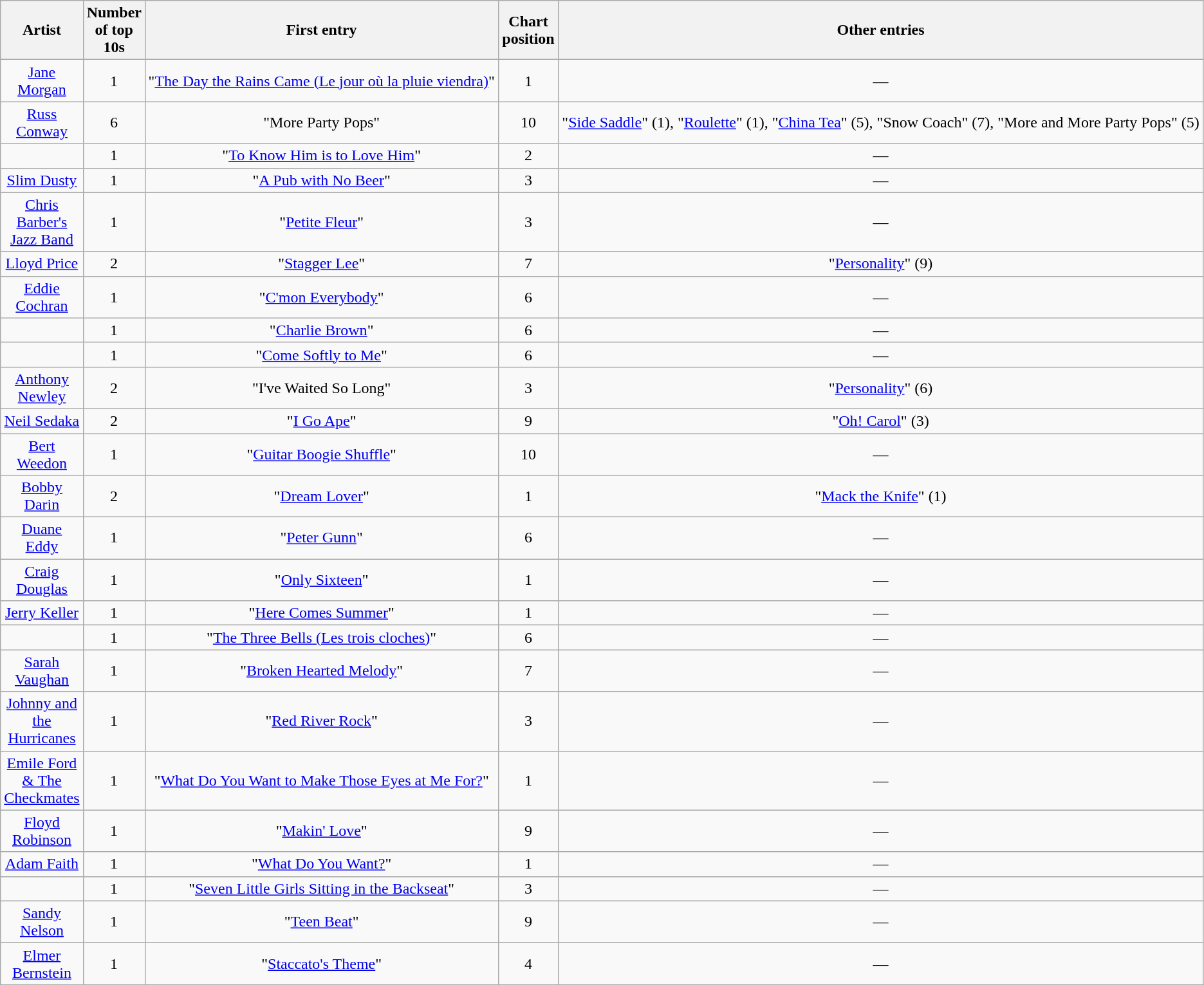<table class="wikitable sortable mw-collapsible mw-collapsed" style="text-align:center;">
<tr>
<th scope="col" style="width:55px;">Artist</th>
<th scope="col" style="width:55px;" data-sort-type="number">Number of top 10s</th>
<th scope="col" style="text-align:center;">First entry</th>
<th scope="col" style="width:55px;" data-sort-type="number">Chart position</th>
<th scope="col" style="text-align:center;">Other entries</th>
</tr>
<tr>
<td><a href='#'>Jane Morgan</a></td>
<td>1</td>
<td>"<a href='#'>The Day the Rains Came (Le jour où la pluie viendra)</a>"</td>
<td>1</td>
<td>—</td>
</tr>
<tr>
<td><a href='#'>Russ Conway</a></td>
<td>6</td>
<td>"More Party Pops"</td>
<td>10</td>
<td>"<a href='#'>Side Saddle</a>" (1), "<a href='#'>Roulette</a>" (1), "<a href='#'>China Tea</a>" (5), "Snow Coach" (7), "More and More Party Pops" (5)</td>
</tr>
<tr>
<td></td>
<td>1</td>
<td>"<a href='#'>To Know Him is to Love Him</a>"</td>
<td>2</td>
<td>—</td>
</tr>
<tr>
<td><a href='#'>Slim Dusty</a></td>
<td>1</td>
<td>"<a href='#'>A Pub with No Beer</a>"</td>
<td>3</td>
<td>—</td>
</tr>
<tr>
<td><a href='#'>Chris Barber's Jazz Band</a></td>
<td>1</td>
<td>"<a href='#'>Petite Fleur</a>"</td>
<td>3</td>
<td>—</td>
</tr>
<tr>
<td><a href='#'>Lloyd Price</a></td>
<td>2</td>
<td>"<a href='#'>Stagger Lee</a>"</td>
<td>7</td>
<td>"<a href='#'>Personality</a>" (9)</td>
</tr>
<tr>
<td><a href='#'>Eddie Cochran</a></td>
<td>1</td>
<td>"<a href='#'>C'mon Everybody</a>"</td>
<td>6</td>
<td>—</td>
</tr>
<tr>
<td></td>
<td>1</td>
<td>"<a href='#'>Charlie Brown</a>"</td>
<td>6</td>
<td>—</td>
</tr>
<tr>
<td></td>
<td>1</td>
<td>"<a href='#'>Come Softly to Me</a>"</td>
<td>6</td>
<td>—</td>
</tr>
<tr>
<td><a href='#'>Anthony Newley</a></td>
<td>2</td>
<td>"I've Waited So Long"</td>
<td>3</td>
<td>"<a href='#'>Personality</a>" (6)</td>
</tr>
<tr>
<td><a href='#'>Neil Sedaka</a></td>
<td>2</td>
<td>"<a href='#'>I Go Ape</a>"</td>
<td>9</td>
<td>"<a href='#'>Oh! Carol</a>" (3)</td>
</tr>
<tr>
<td><a href='#'>Bert Weedon</a></td>
<td>1</td>
<td>"<a href='#'>Guitar Boogie Shuffle</a>"</td>
<td>10</td>
<td>—</td>
</tr>
<tr>
<td><a href='#'>Bobby Darin</a></td>
<td>2</td>
<td>"<a href='#'>Dream Lover</a>"</td>
<td>1</td>
<td>"<a href='#'>Mack the Knife</a>" (1)</td>
</tr>
<tr>
<td><a href='#'>Duane Eddy</a></td>
<td>1</td>
<td>"<a href='#'>Peter Gunn</a>"</td>
<td>6</td>
<td>—</td>
</tr>
<tr>
<td><a href='#'>Craig Douglas</a></td>
<td>1</td>
<td>"<a href='#'>Only Sixteen</a>"</td>
<td>1</td>
<td>—</td>
</tr>
<tr>
<td><a href='#'>Jerry Keller</a></td>
<td>1</td>
<td>"<a href='#'>Here Comes Summer</a>"</td>
<td>1</td>
<td>—</td>
</tr>
<tr>
<td></td>
<td>1</td>
<td>"<a href='#'>The Three Bells (Les trois cloches)</a>"</td>
<td>6</td>
<td>—</td>
</tr>
<tr>
<td><a href='#'>Sarah Vaughan</a></td>
<td>1</td>
<td>"<a href='#'>Broken Hearted Melody</a>"</td>
<td>7</td>
<td>—</td>
</tr>
<tr>
<td><a href='#'>Johnny and the Hurricanes</a></td>
<td>1</td>
<td>"<a href='#'>Red River Rock</a>"</td>
<td>3</td>
<td>—</td>
</tr>
<tr>
<td><a href='#'>Emile Ford & The Checkmates</a></td>
<td>1</td>
<td>"<a href='#'>What Do You Want to Make Those Eyes at Me For?</a>"</td>
<td>1</td>
<td>—</td>
</tr>
<tr>
<td><a href='#'>Floyd Robinson</a></td>
<td>1</td>
<td>"<a href='#'>Makin' Love</a>"</td>
<td>9</td>
<td>—</td>
</tr>
<tr>
<td><a href='#'>Adam Faith</a></td>
<td>1</td>
<td>"<a href='#'>What Do You Want?</a>"</td>
<td>1</td>
<td>—</td>
</tr>
<tr>
<td></td>
<td>1</td>
<td>"<a href='#'>Seven Little Girls Sitting in the Backseat</a>" </td>
<td>3</td>
<td>—</td>
</tr>
<tr>
<td><a href='#'>Sandy Nelson</a></td>
<td>1</td>
<td>"<a href='#'>Teen Beat</a>"</td>
<td>9</td>
<td>—</td>
</tr>
<tr>
<td><a href='#'>Elmer Bernstein</a></td>
<td>1</td>
<td>"<a href='#'>Staccato's Theme</a>" </td>
<td>4</td>
<td>—</td>
</tr>
<tr>
</tr>
</table>
